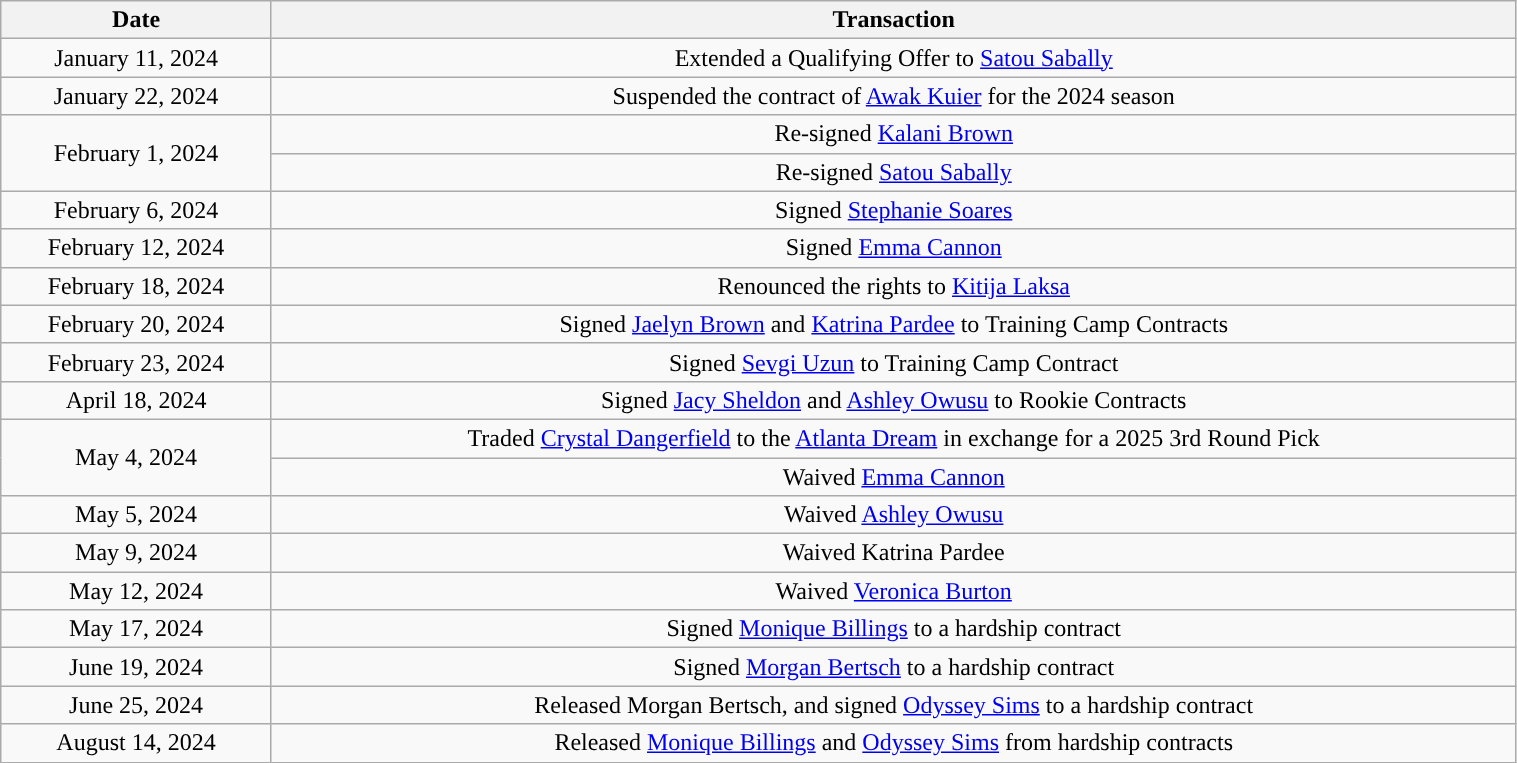<table class="wikitable" style="width:80%; text-align: center;">
<tr>
<th>Date</th>
<th>Transaction</th>
</tr>
<tr>
<td>January 11, 2024</td>
<td>Extended a Qualifying Offer to <a href='#'>Satou Sabally</a></td>
</tr>
<tr>
<td>January 22, 2024</td>
<td>Suspended the contract of <a href='#'>Awak Kuier</a> for the 2024 season</td>
</tr>
<tr>
<td rowspan=2>February 1, 2024</td>
<td>Re-signed <a href='#'>Kalani Brown</a></td>
</tr>
<tr>
<td>Re-signed <a href='#'>Satou Sabally</a></td>
</tr>
<tr>
<td>February 6, 2024</td>
<td>Signed <a href='#'>Stephanie Soares</a></td>
</tr>
<tr>
<td>February 12, 2024</td>
<td>Signed <a href='#'>Emma Cannon</a></td>
</tr>
<tr>
<td>February 18, 2024</td>
<td>Renounced the rights to <a href='#'>Kitija Laksa</a></td>
</tr>
<tr>
<td>February 20, 2024</td>
<td>Signed <a href='#'>Jaelyn Brown</a> and <a href='#'>Katrina Pardee</a> to Training Camp Contracts</td>
</tr>
<tr>
<td>February 23, 2024</td>
<td>Signed <a href='#'>Sevgi Uzun</a> to Training Camp Contract</td>
</tr>
<tr>
<td>April 18, 2024</td>
<td>Signed <a href='#'>Jacy Sheldon</a> and <a href='#'>Ashley Owusu</a> to Rookie Contracts</td>
</tr>
<tr>
<td rowspan=2>May 4, 2024</td>
<td>Traded <a href='#'>Crystal Dangerfield</a> to the <a href='#'>Atlanta Dream</a> in exchange for a 2025 3rd Round Pick</td>
</tr>
<tr>
<td>Waived <a href='#'>Emma Cannon</a></td>
</tr>
<tr>
<td>May 5, 2024</td>
<td>Waived <a href='#'>Ashley Owusu</a></td>
</tr>
<tr>
<td>May 9, 2024</td>
<td>Waived Katrina Pardee</td>
</tr>
<tr>
<td>May 12, 2024</td>
<td>Waived <a href='#'>Veronica Burton</a></td>
</tr>
<tr>
<td>May 17, 2024</td>
<td>Signed <a href='#'>Monique Billings</a> to a hardship contract</td>
</tr>
<tr>
<td>June 19, 2024</td>
<td>Signed <a href='#'>Morgan Bertsch</a> to a hardship contract</td>
</tr>
<tr>
<td>June 25, 2024</td>
<td>Released Morgan Bertsch, and signed <a href='#'>Odyssey Sims</a> to a hardship contract</td>
</tr>
<tr>
<td>August 14, 2024</td>
<td>Released <a href='#'>Monique Billings</a> and <a href='#'>Odyssey Sims</a> from hardship contracts</td>
</tr>
</table>
